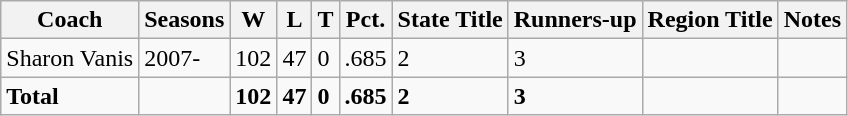<table class="wikitable">
<tr>
<th>Coach</th>
<th>Seasons</th>
<th>W</th>
<th>L</th>
<th>T</th>
<th>Pct.</th>
<th>State Title</th>
<th>Runners-up</th>
<th>Region Title</th>
<th>Notes</th>
</tr>
<tr>
<td>Sharon Vanis</td>
<td>2007-</td>
<td>102</td>
<td>47</td>
<td>0</td>
<td>.685</td>
<td>2</td>
<td>3</td>
<td></td>
<td></td>
</tr>
<tr>
<td><strong>Total</strong></td>
<td></td>
<td><strong>102</strong></td>
<td><strong>47</strong></td>
<td><strong>0</strong></td>
<td><strong>.685</strong></td>
<td><strong>2</strong></td>
<td><strong>3</strong></td>
<td></td>
<td></td>
</tr>
</table>
